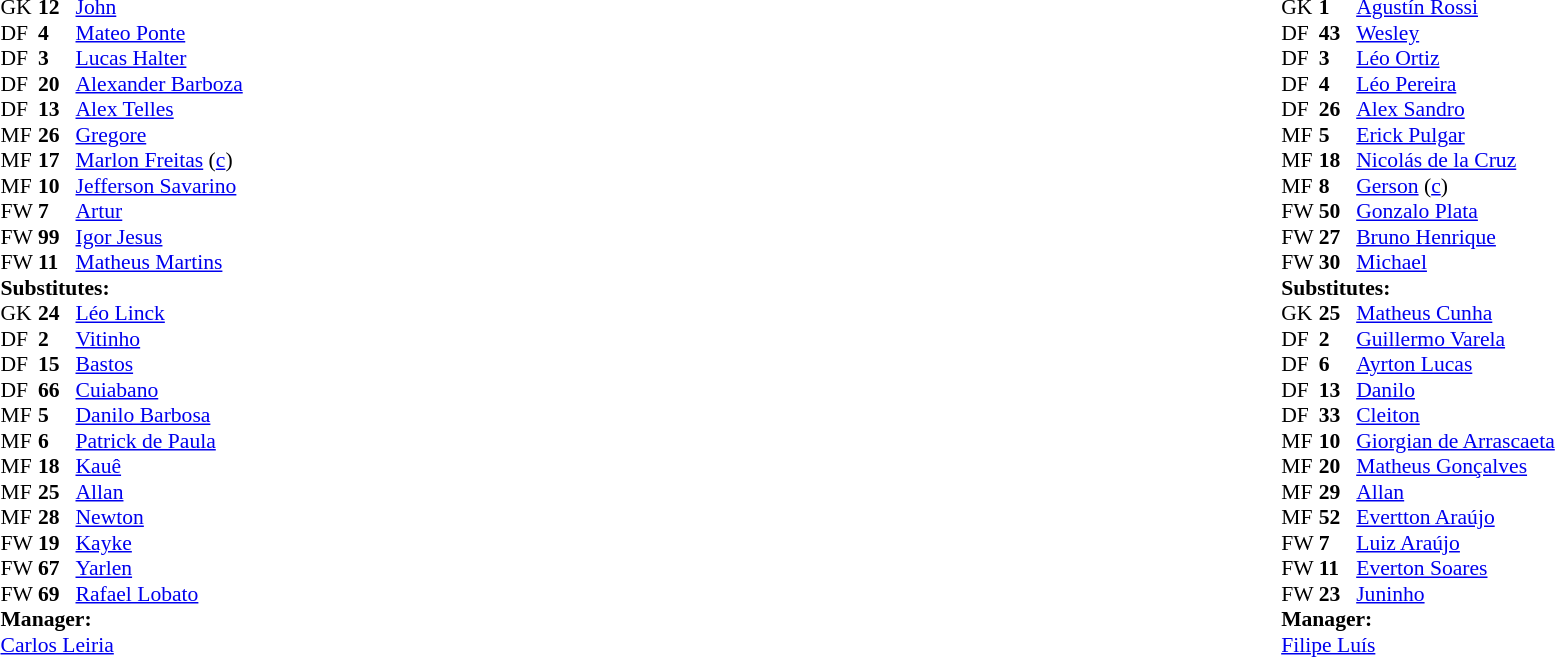<table width="100%">
<tr>
<td style="vertical-align:top; width:40%"><br><table style="font-size: 90%" cellspacing="0" cellpadding="0">
<tr>
<th width=25></th>
<th width=25></th>
</tr>
<tr>
<td>GK</td>
<td><strong>12</strong></td>
<td> <a href='#'>John</a></td>
</tr>
<tr>
<td>DF</td>
<td><strong>4</strong></td>
<td> <a href='#'>Mateo Ponte</a></td>
<td></td>
<td></td>
</tr>
<tr>
<td>DF</td>
<td><strong>3</strong></td>
<td> <a href='#'>Lucas Halter</a></td>
</tr>
<tr>
<td>DF</td>
<td><strong>20</strong></td>
<td> <a href='#'>Alexander Barboza</a></td>
<td></td>
</tr>
<tr>
<td>DF</td>
<td><strong>13</strong></td>
<td> <a href='#'>Alex Telles</a></td>
<td></td>
</tr>
<tr>
<td>MF</td>
<td><strong>26</strong></td>
<td> <a href='#'>Gregore</a></td>
</tr>
<tr>
<td>MF</td>
<td><strong>17</strong></td>
<td> <a href='#'>Marlon Freitas</a> (<a href='#'>c</a>)</td>
</tr>
<tr>
<td>MF</td>
<td><strong>10</strong></td>
<td> <a href='#'>Jefferson Savarino</a></td>
<td></td>
<td></td>
</tr>
<tr>
<td>FW</td>
<td><strong>7</strong></td>
<td> <a href='#'>Artur</a></td>
<td></td>
<td></td>
</tr>
<tr>
<td>FW</td>
<td><strong>99</strong></td>
<td> <a href='#'>Igor Jesus</a></td>
<td></td>
</tr>
<tr>
<td>FW</td>
<td><strong>11</strong></td>
<td> <a href='#'>Matheus Martins</a></td>
<td></td>
<td></td>
</tr>
<tr>
<td colspan=3><strong>Substitutes:</strong></td>
</tr>
<tr>
<td>GK</td>
<td><strong>24</strong></td>
<td> <a href='#'>Léo Linck</a></td>
</tr>
<tr>
<td>DF</td>
<td><strong>2</strong></td>
<td> <a href='#'>Vitinho</a></td>
<td></td>
<td></td>
</tr>
<tr>
<td>DF</td>
<td><strong>15</strong></td>
<td> <a href='#'>Bastos</a></td>
</tr>
<tr>
<td>DF</td>
<td><strong>66</strong></td>
<td> <a href='#'>Cuiabano</a></td>
</tr>
<tr>
<td>MF</td>
<td><strong>5</strong></td>
<td> <a href='#'>Danilo Barbosa</a></td>
</tr>
<tr>
<td>MF</td>
<td><strong>6</strong></td>
<td> <a href='#'>Patrick de Paula</a></td>
<td></td>
<td></td>
</tr>
<tr>
<td>MF</td>
<td><strong>18</strong></td>
<td> <a href='#'>Kauê</a></td>
</tr>
<tr>
<td>MF</td>
<td><strong>25</strong></td>
<td> <a href='#'>Allan</a></td>
</tr>
<tr>
<td>MF</td>
<td><strong>28</strong></td>
<td> <a href='#'>Newton</a></td>
</tr>
<tr>
<td>FW</td>
<td><strong>19</strong></td>
<td> <a href='#'>Kayke</a></td>
<td></td>
<td></td>
</tr>
<tr>
<td>FW</td>
<td><strong>67</strong></td>
<td> <a href='#'>Yarlen</a></td>
</tr>
<tr>
<td>FW</td>
<td><strong>69</strong></td>
<td> <a href='#'>Rafael Lobato</a></td>
<td></td>
<td></td>
</tr>
<tr>
<td colspan=3><strong>Manager:</strong></td>
</tr>
<tr>
<td colspan="4"> <a href='#'>Carlos Leiria</a></td>
</tr>
</table>
</td>
<td valign="top"></td>
<td valign="top" width="50%"><br><table cellspacing="0" cellpadding="0" style="font-size:90%; margin:auto">
<tr>
<th width=25></th>
<th width=25></th>
</tr>
<tr>
<td>GK</td>
<td><strong>1</strong></td>
<td> <a href='#'>Agustín Rossi</a></td>
</tr>
<tr>
<td>DF</td>
<td><strong>43</strong></td>
<td> <a href='#'>Wesley</a></td>
</tr>
<tr>
<td>DF</td>
<td><strong>3</strong></td>
<td> <a href='#'>Léo Ortiz</a></td>
</tr>
<tr>
<td>DF</td>
<td><strong>4</strong></td>
<td> <a href='#'>Léo Pereira</a></td>
<td></td>
<td></td>
</tr>
<tr>
<td>DF</td>
<td><strong>26</strong></td>
<td> <a href='#'>Alex Sandro</a></td>
</tr>
<tr>
<td>MF</td>
<td><strong>5</strong></td>
<td> <a href='#'>Erick Pulgar</a></td>
<td></td>
</tr>
<tr>
<td>MF</td>
<td><strong>18</strong></td>
<td> <a href='#'>Nicolás de la Cruz</a></td>
<td></td>
<td></td>
</tr>
<tr>
<td>MF</td>
<td><strong>8</strong></td>
<td> <a href='#'>Gerson</a> (<a href='#'>c</a>)</td>
</tr>
<tr>
<td>FW</td>
<td><strong>50</strong></td>
<td> <a href='#'>Gonzalo Plata</a></td>
<td></td>
<td></td>
</tr>
<tr>
<td>FW</td>
<td><strong>27</strong></td>
<td> <a href='#'>Bruno Henrique</a></td>
<td></td>
<td></td>
</tr>
<tr>
<td>FW</td>
<td><strong>30</strong></td>
<td> <a href='#'>Michael</a></td>
<td></td>
<td></td>
</tr>
<tr>
<td colspan=3><strong>Substitutes:</strong></td>
</tr>
<tr>
<td>GK</td>
<td><strong>25</strong></td>
<td> <a href='#'>Matheus Cunha</a></td>
</tr>
<tr>
<td>DF</td>
<td><strong>2</strong></td>
<td> <a href='#'>Guillermo Varela</a></td>
</tr>
<tr>
<td>DF</td>
<td><strong>6</strong></td>
<td> <a href='#'>Ayrton Lucas</a></td>
</tr>
<tr>
<td>DF</td>
<td><strong>13</strong></td>
<td> <a href='#'>Danilo</a></td>
<td></td>
<td></td>
</tr>
<tr>
<td>DF</td>
<td><strong>33</strong></td>
<td> <a href='#'>Cleiton</a></td>
</tr>
<tr>
<td>MF</td>
<td><strong>10</strong></td>
<td> <a href='#'>Giorgian de Arrascaeta</a></td>
<td></td>
<td></td>
</tr>
<tr>
<td>MF</td>
<td><strong>20</strong></td>
<td> <a href='#'>Matheus Gonçalves</a></td>
</tr>
<tr>
<td>MF</td>
<td><strong>29</strong></td>
<td> <a href='#'>Allan</a></td>
</tr>
<tr>
<td>MF</td>
<td><strong>52</strong></td>
<td> <a href='#'>Evertton Araújo</a></td>
<td></td>
<td></td>
</tr>
<tr>
<td>FW</td>
<td><strong>7</strong></td>
<td> <a href='#'>Luiz Araújo</a></td>
<td></td>
<td></td>
</tr>
<tr>
<td>FW</td>
<td><strong>11</strong></td>
<td> <a href='#'>Everton Soares</a></td>
</tr>
<tr>
<td>FW</td>
<td><strong>23</strong></td>
<td> <a href='#'>Juninho</a></td>
<td></td>
<td></td>
</tr>
<tr>
<td colspan=3><strong>Manager:</strong></td>
</tr>
<tr>
<td colspan="4"> <a href='#'>Filipe Luís</a></td>
</tr>
</table>
</td>
</tr>
</table>
